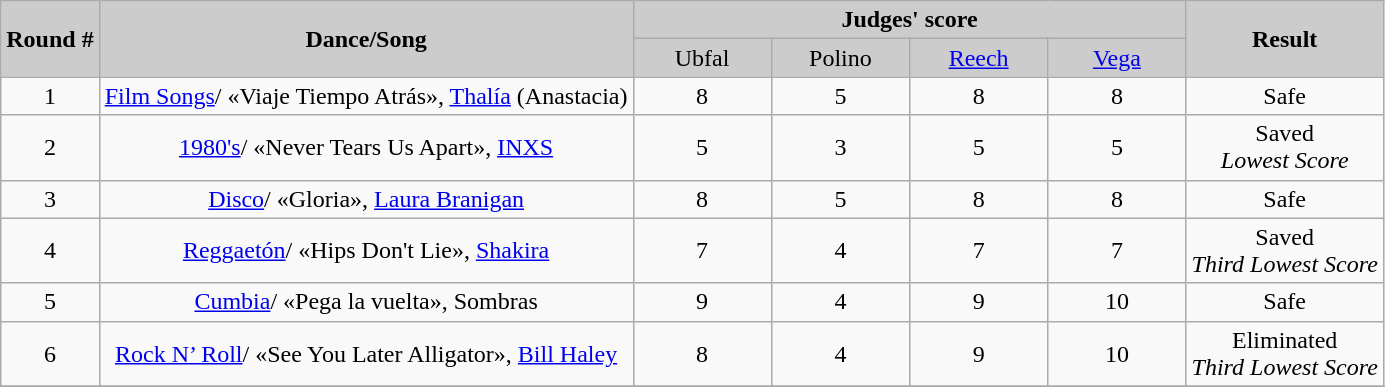<table class="wikitable">
<tr style="text-align:Center; background:#ccc;">
<td rowspan="2"><strong>Round #</strong></td>
<td rowspan="2"><strong>Dance/Song</strong></td>
<td colspan="4"><strong>Judges' score</strong></td>
<td rowspan="2"><strong>Result</strong></td>
</tr>
<tr style="text-align:center; background:#ccc;">
<td style="width:10%; ">Ubfal</td>
<td style="width:10%; ">Polino</td>
<td style="width:10%; "><a href='#'>Reech</a></td>
<td style="width:10%; "><a href='#'>Vega</a></td>
</tr>
<tr>
<td style="text-align:center;">1</td>
<td style="text-align:center;"><a href='#'>Film Songs</a>/ «Viaje Tiempo Atrás», <a href='#'>Thalía</a> (Anastacia)</td>
<td style="text-align:center;">8</td>
<td style="text-align:center;">5</td>
<td style="text-align:center;">8</td>
<td style="text-align:center;">8</td>
<td style="text-align:center;">Safe</td>
</tr>
<tr>
<td style="text-align:center;">2</td>
<td style="text-align:center;"><a href='#'>1980's</a>/ «Never Tears Us Apart», <a href='#'>INXS</a></td>
<td style="text-align:center;">5</td>
<td style="text-align:center;">3</td>
<td style="text-align:center;">5</td>
<td style="text-align:center;">5</td>
<td style="text-align:center;">Saved <br><em>Lowest Score</em></td>
</tr>
<tr>
<td style="text-align:center;">3</td>
<td style="text-align:center;"><a href='#'>Disco</a>/ «Gloria», <a href='#'>Laura Branigan</a></td>
<td style="text-align:center;">8</td>
<td style="text-align:center;">5</td>
<td style="text-align:center;">8</td>
<td style="text-align:center;">8</td>
<td style="text-align:center;">Safe</td>
</tr>
<tr>
<td style="text-align:center;">4</td>
<td style="text-align:center;"><a href='#'>Reggaetón</a>/ «Hips Don't Lie», <a href='#'>Shakira</a></td>
<td style="text-align:center;">7</td>
<td style="text-align:center;">4</td>
<td style="text-align:center;">7</td>
<td style="text-align:center;">7</td>
<td style="text-align:center;">Saved <br><em>Third Lowest Score</em></td>
</tr>
<tr>
<td style="text-align:center;">5</td>
<td style="text-align:center;"><a href='#'>Cumbia</a>/ «Pega la vuelta», Sombras</td>
<td style="text-align:center;">9</td>
<td style="text-align:center;">4</td>
<td style="text-align:center;">9</td>
<td style="text-align:center;">10</td>
<td style="text-align:center;">Safe</td>
</tr>
<tr>
<td style="text-align:center;">6</td>
<td style="text-align:center;"><a href='#'>Rock N’ Roll</a>/ «See You Later Alligator», <a href='#'>Bill Haley</a></td>
<td style="text-align:center;">8</td>
<td style="text-align:center;">4</td>
<td style="text-align:center;">9</td>
<td style="text-align:center;">10</td>
<td style="text-align:center;">Eliminated<br><em>Third Lowest Score</em></td>
</tr>
<tr>
</tr>
</table>
